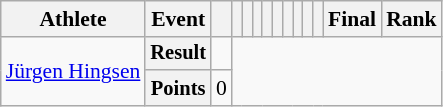<table class=wikitable style="font-size:90%;">
<tr>
<th>Athlete</th>
<th>Event</th>
<th></th>
<th></th>
<th></th>
<th></th>
<th></th>
<th></th>
<th></th>
<th></th>
<th></th>
<th></th>
<th>Final</th>
<th>Rank</th>
</tr>
<tr align=center>
<td align=left rowspan=2><a href='#'>Jürgen Hingsen</a></td>
<th style="font-size:95%">Result</th>
<td></td>
<td colspan=11 rowspan=2></td>
</tr>
<tr align=center>
<th style="font-size:95%">Points</th>
<td>0</td>
</tr>
</table>
